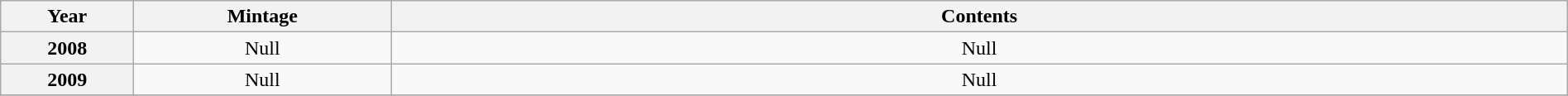<table class="wikitable" style="width:100%;text-align:center">
<tr>
<th width=100px>Year</th>
<th width=200px>Mintage</th>
<th>Contents</th>
</tr>
<tr>
<th>2008</th>
<td>Null</td>
<td>Null</td>
</tr>
<tr>
<th>2009</th>
<td>Null</td>
<td>Null</td>
</tr>
<tr>
</tr>
</table>
